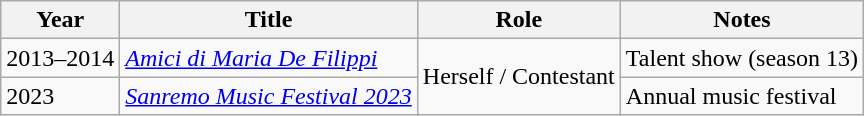<table class="wikitable">
<tr>
<th>Year</th>
<th>Title</th>
<th>Role</th>
<th>Notes</th>
</tr>
<tr>
<td>2013–2014</td>
<td><em><a href='#'>Amici di Maria De Filippi</a></em></td>
<td rowspan="2">Herself / Contestant</td>
<td>Talent show (season 13)</td>
</tr>
<tr>
<td>2023</td>
<td><em><a href='#'>Sanremo Music Festival 2023</a></em></td>
<td>Annual music festival</td>
</tr>
</table>
